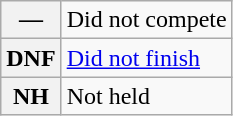<table class="wikitable">
<tr>
<th scope="row">—</th>
<td>Did not compete</td>
</tr>
<tr>
<th scope="row">DNF</th>
<td><a href='#'>Did not finish</a></td>
</tr>
<tr>
<th scope="row">NH</th>
<td>Not held</td>
</tr>
</table>
